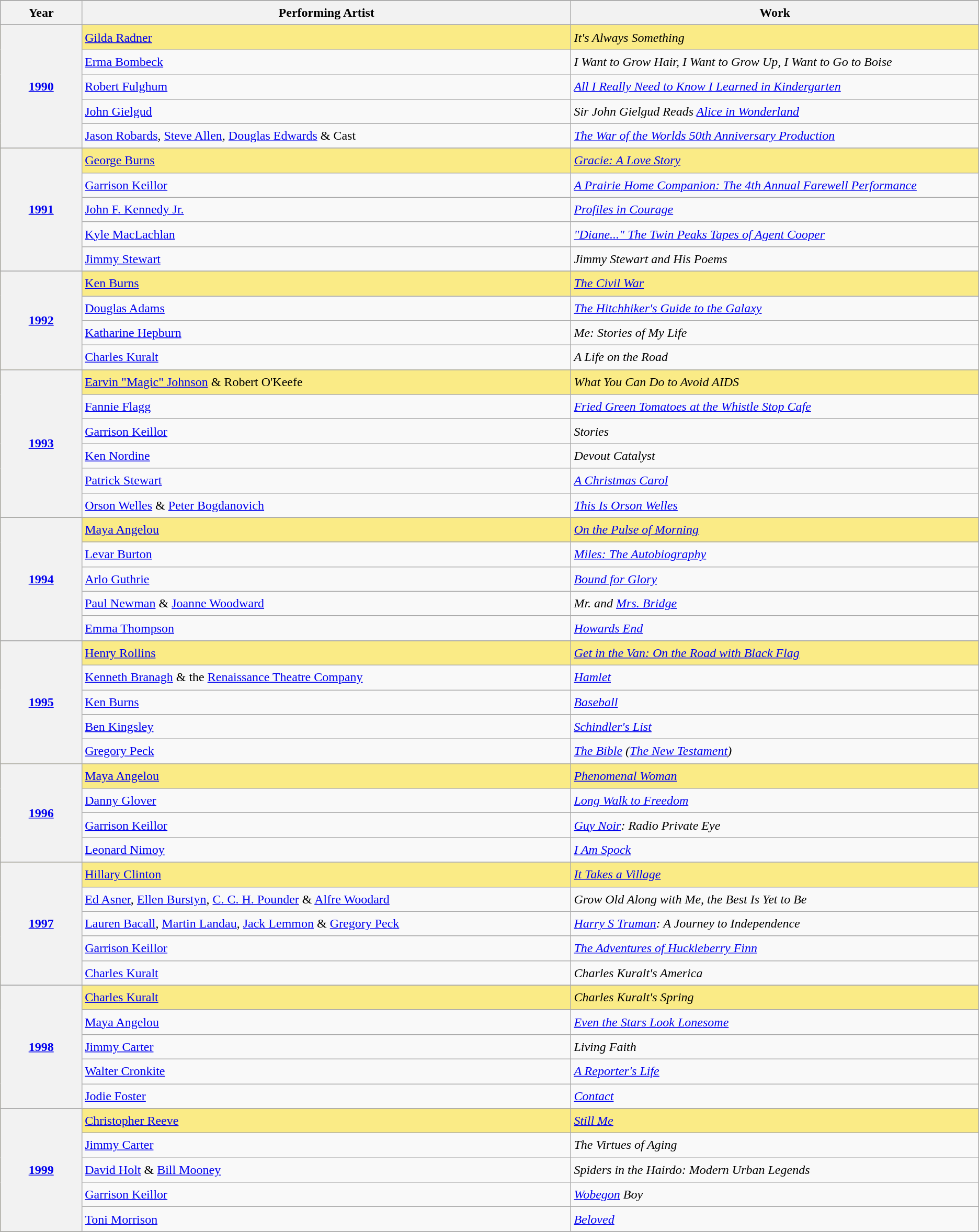<table class="wikitable" style="font-size:1.00em; line-height:1.5em;">
<tr bgcolor="#bebebe">
</tr>
<tr bgcolor="#bebebe">
<th width="5%">Year</th>
<th width="30%">Performing Artist</th>
<th width="25%">Work</th>
</tr>
<tr>
</tr>
<tr style="background:#FAEB86;">
<th rowspan=5, style="text-align:center;"><a href='#'>1990</a> <br></th>
<td><a href='#'>Gilda Radner</a></td>
<td><em>It's Always Something</em></td>
</tr>
<tr>
<td><a href='#'>Erma Bombeck</a></td>
<td><em>I Want to Grow Hair, I Want to Grow Up, I Want to Go to Boise</em></td>
</tr>
<tr>
<td><a href='#'>Robert Fulghum</a></td>
<td><em><a href='#'>All I Really Need to Know I Learned in Kindergarten</a></em></td>
</tr>
<tr>
<td><a href='#'>John Gielgud</a></td>
<td><em>Sir John Gielgud Reads <a href='#'>Alice in Wonderland</a></em></td>
</tr>
<tr>
<td><a href='#'>Jason Robards</a>, <a href='#'>Steve Allen</a>, <a href='#'>Douglas Edwards</a> & Cast</td>
<td><em><a href='#'>The War of the Worlds 50th Anniversary Production</a></em></td>
</tr>
<tr>
</tr>
<tr style="background:#FAEB86;">
<th rowspan=5, style="text-align:center;"><a href='#'>1991</a> <br></th>
<td><a href='#'>George Burns</a></td>
<td><em><a href='#'>Gracie: A Love Story</a></em></td>
</tr>
<tr>
<td><a href='#'>Garrison Keillor</a></td>
<td><em><a href='#'>A Prairie Home Companion: The 4th Annual Farewell Performance</a></em></td>
</tr>
<tr>
<td><a href='#'>John F. Kennedy Jr.</a></td>
<td><em><a href='#'>Profiles in Courage</a></em></td>
</tr>
<tr>
<td><a href='#'>Kyle MacLachlan</a></td>
<td><em><a href='#'>"Diane..." The Twin Peaks Tapes of Agent Cooper</a></em></td>
</tr>
<tr>
<td><a href='#'>Jimmy Stewart</a></td>
<td><em>Jimmy Stewart and His Poems</em></td>
</tr>
<tr>
</tr>
<tr style="background:#FAEB86;">
<th rowspan=4, style="text-align:center;"><a href='#'>1992</a> <br></th>
<td><a href='#'>Ken Burns</a></td>
<td><em><a href='#'>The Civil War</a></em></td>
</tr>
<tr>
<td><a href='#'>Douglas Adams</a></td>
<td><em><a href='#'>The Hitchhiker's Guide to the Galaxy</a></em></td>
</tr>
<tr>
<td><a href='#'>Katharine Hepburn</a></td>
<td><em>Me: Stories of My Life</em></td>
</tr>
<tr>
<td><a href='#'>Charles Kuralt</a></td>
<td><em>A Life on the Road</em></td>
</tr>
<tr>
</tr>
<tr style="background:#FAEB86;">
<th rowspan=6, style="text-align:center;"><a href='#'>1993</a> <br></th>
<td><a href='#'>Earvin "Magic" Johnson</a> & Robert O'Keefe</td>
<td><em>What You Can Do to Avoid AIDS</em></td>
</tr>
<tr>
<td><a href='#'>Fannie Flagg</a></td>
<td><em><a href='#'>Fried Green Tomatoes at the Whistle Stop Cafe</a></em></td>
</tr>
<tr>
<td><a href='#'>Garrison Keillor</a></td>
<td><em>Stories</em></td>
</tr>
<tr>
<td><a href='#'>Ken Nordine</a></td>
<td><em>Devout Catalyst</em></td>
</tr>
<tr>
<td><a href='#'>Patrick Stewart</a></td>
<td><em><a href='#'>A Christmas Carol</a></em></td>
</tr>
<tr>
<td><a href='#'>Orson Welles</a> & <a href='#'>Peter Bogdanovich</a></td>
<td><em><a href='#'>This Is Orson Welles</a></em></td>
</tr>
<tr>
</tr>
<tr style="background:#FAEB86;">
<th rowspan=5, style="text-align:center;"><a href='#'>1994</a> <br></th>
<td><a href='#'>Maya Angelou</a></td>
<td><em><a href='#'>On the Pulse of Morning</a></em></td>
</tr>
<tr>
<td><a href='#'>Levar Burton</a></td>
<td><em><a href='#'>Miles: The Autobiography</a></em></td>
</tr>
<tr>
<td><a href='#'>Arlo Guthrie</a></td>
<td><em><a href='#'>Bound for Glory</a></em></td>
</tr>
<tr>
<td><a href='#'>Paul Newman</a> & <a href='#'>Joanne Woodward</a></td>
<td><em>Mr. and <a href='#'>Mrs. Bridge</a></em></td>
</tr>
<tr>
<td><a href='#'>Emma Thompson</a></td>
<td><em><a href='#'>Howards End</a></em></td>
</tr>
<tr>
</tr>
<tr style="background:#FAEB86;">
<th rowspan=5, style="text-align:center;"><a href='#'>1995</a> <br></th>
<td><a href='#'>Henry Rollins</a></td>
<td><em><a href='#'>Get in the Van: On the Road with Black Flag</a></em></td>
</tr>
<tr>
<td><a href='#'>Kenneth Branagh</a> & the <a href='#'>Renaissance Theatre Company</a></td>
<td><em><a href='#'>Hamlet</a></em></td>
</tr>
<tr>
<td><a href='#'>Ken Burns</a></td>
<td><em><a href='#'>Baseball</a></em></td>
</tr>
<tr>
<td><a href='#'>Ben Kingsley</a></td>
<td><em><a href='#'>Schindler's List</a></em></td>
</tr>
<tr>
<td><a href='#'>Gregory Peck</a></td>
<td><em><a href='#'>The Bible</a> (<a href='#'>The New Testament</a>)</em></td>
</tr>
<tr>
</tr>
<tr style="background:#FAEB86;">
<th rowspan=4, style="text-align:center;"><a href='#'>1996</a> <br></th>
<td><a href='#'>Maya Angelou</a></td>
<td><em><a href='#'>Phenomenal Woman</a></em></td>
</tr>
<tr>
<td><a href='#'>Danny Glover</a></td>
<td><em><a href='#'>Long Walk to Freedom</a></em></td>
</tr>
<tr>
<td><a href='#'>Garrison Keillor</a></td>
<td><em><a href='#'>Guy Noir</a>: Radio Private Eye</em></td>
</tr>
<tr>
<td><a href='#'>Leonard Nimoy</a></td>
<td><em><a href='#'>I Am Spock</a></em></td>
</tr>
<tr>
</tr>
<tr style="background:#FAEB86;">
<th rowspan=5, style="text-align:center;"><a href='#'>1997</a> <br></th>
<td><a href='#'>Hillary Clinton</a></td>
<td><em><a href='#'>It Takes a Village</a></em></td>
</tr>
<tr>
<td><a href='#'>Ed Asner</a>, <a href='#'>Ellen Burstyn</a>, <a href='#'>C. C. H. Pounder</a> & <a href='#'>Alfre Woodard</a></td>
<td><em>Grow Old Along with Me, the Best Is Yet to Be</em></td>
</tr>
<tr>
<td><a href='#'>Lauren Bacall</a>, <a href='#'>Martin Landau</a>, <a href='#'>Jack Lemmon</a> & <a href='#'>Gregory Peck</a></td>
<td><em><a href='#'>Harry S Truman</a>: A Journey to Independence</em></td>
</tr>
<tr>
<td><a href='#'>Garrison Keillor</a></td>
<td><em><a href='#'>The Adventures of Huckleberry Finn</a></em></td>
</tr>
<tr>
<td><a href='#'>Charles Kuralt</a></td>
<td><em>Charles Kuralt's America</em></td>
</tr>
<tr>
</tr>
<tr style="background:#FAEB86;">
<th rowspan=5, style="text-align:center;"><a href='#'>1998</a> <br></th>
<td><a href='#'>Charles Kuralt</a></td>
<td><em>Charles Kuralt's Spring</em></td>
</tr>
<tr>
<td><a href='#'>Maya Angelou</a></td>
<td><em><a href='#'>Even the Stars Look Lonesome</a></em></td>
</tr>
<tr>
<td><a href='#'>Jimmy Carter</a></td>
<td><em>Living Faith</em></td>
</tr>
<tr>
<td><a href='#'>Walter Cronkite</a></td>
<td><em><a href='#'>A Reporter's Life</a></em></td>
</tr>
<tr>
<td><a href='#'>Jodie Foster</a></td>
<td><em><a href='#'>Contact</a></em></td>
</tr>
<tr>
</tr>
<tr style="background:#FAEB86;">
<th rowspan=5, style="text-align:center;"><a href='#'>1999</a> <br></th>
<td><a href='#'>Christopher Reeve</a></td>
<td><em><a href='#'>Still Me</a></em></td>
</tr>
<tr>
<td><a href='#'>Jimmy Carter</a></td>
<td><em>The Virtues of Aging</em></td>
</tr>
<tr>
<td><a href='#'>David Holt</a> & <a href='#'>Bill Mooney</a></td>
<td><em>Spiders in the Hairdo: Modern Urban Legends</em></td>
</tr>
<tr>
<td><a href='#'>Garrison Keillor</a></td>
<td><em><a href='#'>Wobegon</a> Boy</em></td>
</tr>
<tr>
<td><a href='#'>Toni Morrison</a></td>
<td><em><a href='#'>Beloved</a></em></td>
</tr>
<tr>
</tr>
</table>
